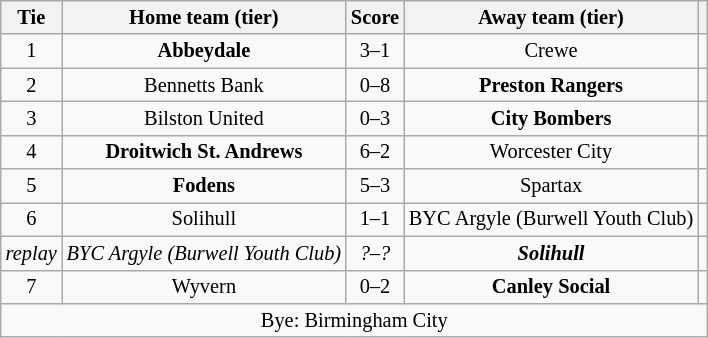<table class="wikitable" style="text-align:center; font-size:85%">
<tr>
<th>Tie</th>
<th>Home team (tier)</th>
<th>Score</th>
<th>Away team (tier)</th>
<th></th>
</tr>
<tr>
<td align="center">1</td>
<td><strong>Abbeydale</strong></td>
<td align="center">3–1</td>
<td>Crewe</td>
<td></td>
</tr>
<tr>
<td align="center">2</td>
<td>Bennetts Bank</td>
<td align="center">0–8</td>
<td><strong>Preston Rangers</strong></td>
<td></td>
</tr>
<tr>
<td align="center">3</td>
<td>Bilston United</td>
<td align="center">0–3</td>
<td><strong>City Bombers</strong></td>
<td></td>
</tr>
<tr>
<td align="center">4</td>
<td><strong>Droitwich St. Andrews</strong></td>
<td align="center">6–2</td>
<td>Worcester City</td>
<td></td>
</tr>
<tr>
<td align="center">5</td>
<td><strong>Fodens</strong></td>
<td align="center">5–3</td>
<td>Spartax</td>
<td></td>
</tr>
<tr>
<td align="center">6</td>
<td>Solihull</td>
<td align="center">1–1</td>
<td>BYC Argyle (Burwell Youth Club)</td>
<td></td>
</tr>
<tr>
<td align="center"><em>replay</em></td>
<td><em>BYC Argyle (Burwell Youth Club)</em></td>
<td align="center"><em>?–?</em></td>
<td><strong><em>Solihull</em></strong></td>
<td></td>
</tr>
<tr>
<td align="center">7</td>
<td>Wyvern</td>
<td align="center">0–2</td>
<td><strong>Canley Social</strong></td>
<td></td>
</tr>
<tr>
<td colspan="5" align="center">Bye: Birmingham City</td>
</tr>
</table>
